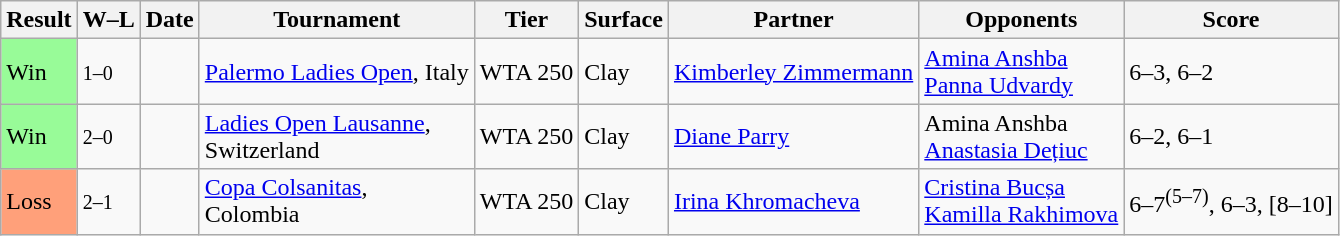<table class="sortable wikitable" style="white-space:nowrap;">
<tr>
<th>Result</th>
<th class="unsortable">W–L</th>
<th>Date</th>
<th>Tournament</th>
<th>Tier</th>
<th>Surface</th>
<th>Partner</th>
<th>Opponents</th>
<th class="unsortable">Score</th>
</tr>
<tr>
<td bgcolor=98FB98>Win</td>
<td><small>1–0</small></td>
<td><a href='#'></a></td>
<td><a href='#'>Palermo Ladies Open</a>, Italy</td>
<td>WTA 250</td>
<td>Clay</td>
<td> <a href='#'>Kimberley Zimmermann</a></td>
<td> <a href='#'>Amina Anshba</a> <br>  <a href='#'>Panna Udvardy</a></td>
<td>6–3, 6–2</td>
</tr>
<tr>
<td bgcolor=98FB98>Win</td>
<td><small>2–0</small></td>
<td><a href='#'></a></td>
<td><a href='#'>Ladies Open Lausanne</a>, <br>Switzerland</td>
<td>WTA 250</td>
<td>Clay</td>
<td> <a href='#'>Diane Parry</a></td>
<td> Amina Anshba <br>  <a href='#'>Anastasia Dețiuc</a></td>
<td>6–2, 6–1</td>
</tr>
<tr>
<td bgcolor=FFA07A>Loss</td>
<td><small>2–1</small></td>
<td><a href='#'></a></td>
<td><a href='#'>Copa Colsanitas</a>, <br>Colombia</td>
<td>WTA 250</td>
<td>Clay</td>
<td> <a href='#'>Irina Khromacheva</a></td>
<td> <a href='#'>Cristina Bucșa</a> <br>  <a href='#'>Kamilla Rakhimova</a></td>
<td>6–7<sup>(5–7)</sup>, 6–3, [8–10]</td>
</tr>
</table>
